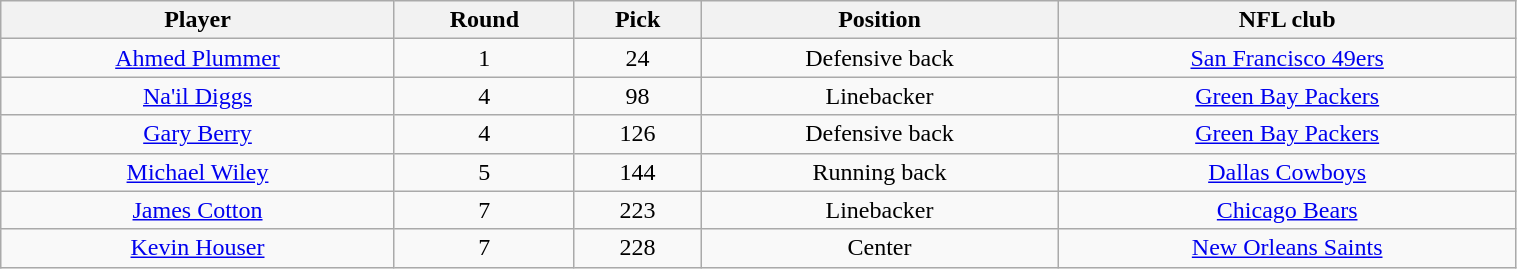<table class="wikitable" width="80%">
<tr>
<th>Player</th>
<th>Round</th>
<th>Pick</th>
<th>Position</th>
<th>NFL club</th>
</tr>
<tr align="center" bgcolor="">
<td><a href='#'>Ahmed Plummer</a></td>
<td>1</td>
<td>24</td>
<td>Defensive back</td>
<td><a href='#'>San Francisco 49ers</a></td>
</tr>
<tr align="center" bgcolor="">
<td><a href='#'>Na'il Diggs</a></td>
<td>4</td>
<td>98</td>
<td>Linebacker</td>
<td><a href='#'>Green Bay Packers</a></td>
</tr>
<tr align="center" bgcolor="">
<td><a href='#'>Gary Berry</a></td>
<td>4</td>
<td>126</td>
<td>Defensive back</td>
<td><a href='#'>Green Bay Packers</a></td>
</tr>
<tr align="center" bgcolor="">
<td><a href='#'>Michael Wiley</a></td>
<td>5</td>
<td>144</td>
<td>Running back</td>
<td><a href='#'>Dallas Cowboys</a></td>
</tr>
<tr align="center" bgcolor="">
<td><a href='#'>James Cotton</a></td>
<td>7</td>
<td>223</td>
<td>Linebacker</td>
<td><a href='#'>Chicago Bears</a></td>
</tr>
<tr align="center" bgcolor="">
<td><a href='#'>Kevin Houser</a></td>
<td>7</td>
<td>228</td>
<td>Center</td>
<td><a href='#'>New Orleans Saints</a></td>
</tr>
</table>
